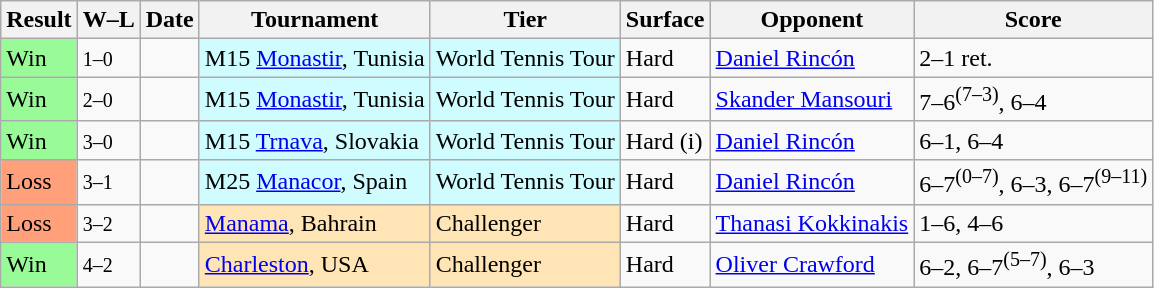<table class="sortable wikitable">
<tr>
<th>Result</th>
<th class="unsortable">W–L</th>
<th>Date</th>
<th>Tournament</th>
<th>Tier</th>
<th>Surface</th>
<th>Opponent</th>
<th class="unsortable">Score</th>
</tr>
<tr>
<td bgcolor=98FB98>Win</td>
<td><small>1–0</small></td>
<td></td>
<td style="background:#cffcff;">M15 <a href='#'>Monastir</a>, Tunisia</td>
<td style="background:#cffcff;">World Tennis Tour</td>
<td>Hard</td>
<td> <a href='#'>Daniel Rincón</a></td>
<td>2–1 ret.</td>
</tr>
<tr>
<td bgcolor=98FB98>Win</td>
<td><small>2–0</small></td>
<td></td>
<td style="background:#cffcff;">M15 <a href='#'>Monastir</a>, Tunisia</td>
<td style="background:#cffcff;">World Tennis Tour</td>
<td>Hard</td>
<td> <a href='#'>Skander Mansouri</a></td>
<td>7–6<sup>(7–3)</sup>, 6–4</td>
</tr>
<tr>
<td bgcolor=98FB98>Win</td>
<td><small>3–0</small></td>
<td></td>
<td style="background:#cffcff;">M15 <a href='#'>Trnava</a>, Slovakia</td>
<td style="background:#cffcff;">World Tennis Tour</td>
<td>Hard (i)</td>
<td> <a href='#'>Daniel Rincón</a></td>
<td>6–1, 6–4</td>
</tr>
<tr>
<td bgcolor=FFA07A>Loss</td>
<td><small>3–1</small></td>
<td></td>
<td style="background:#cffcff;">M25 <a href='#'>Manacor</a>, Spain</td>
<td style="background:#cffcff;">World Tennis Tour</td>
<td>Hard</td>
<td> <a href='#'>Daniel Rincón</a></td>
<td>6–7<sup>(0–7)</sup>, 6–3, 6–7<sup>(9–11)</sup></td>
</tr>
<tr>
<td bgcolor=FFA07A>Loss</td>
<td><small>3–2</small></td>
<td><a href='#'></a></td>
<td style="background:moccasin;"><a href='#'>Manama</a>, Bahrain</td>
<td style="background:moccasin;">Challenger</td>
<td>Hard</td>
<td> <a href='#'>Thanasi Kokkinakis</a></td>
<td>1–6, 4–6</td>
</tr>
<tr>
<td bgcolor=98FB98>Win</td>
<td><small>4–2</small></td>
<td><a href='#'></a></td>
<td style="background:moccasin;"><a href='#'>Charleston</a>, USA</td>
<td style="background:moccasin;">Challenger</td>
<td>Hard</td>
<td> <a href='#'>Oliver Crawford</a></td>
<td>6–2, 6–7<sup>(5–7)</sup>, 6–3</td>
</tr>
</table>
